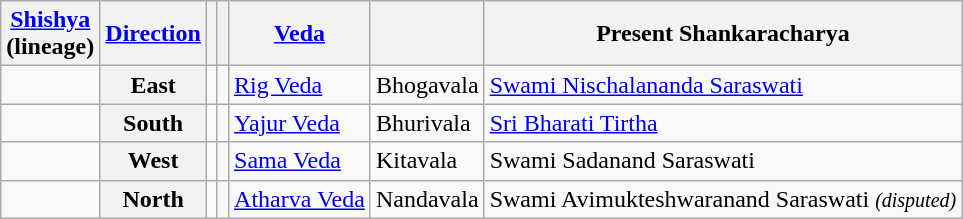<table class="wikitable">
<tr>
<th><a href='#'>Shishya</a><br>(lineage)</th>
<th><a href='#'>Direction</a></th>
<th><a href='#'></a></th>
<th></th>
<th><a href='#'>Veda</a></th>
<th></th>
<th>Present Shankaracharya</th>
</tr>
<tr>
<td></td>
<th>East</th>
<td></td>
<td></td>
<td><a href='#'>Rig Veda</a></td>
<td>Bhogavala</td>
<td><a href='#'>Swami Nischalananda Saraswati</a></td>
</tr>
<tr>
<td></td>
<th>South</th>
<td></td>
<td></td>
<td><a href='#'>Yajur Veda</a></td>
<td>Bhurivala</td>
<td><a href='#'>Sri Bharati Tirtha</a></td>
</tr>
<tr>
<td></td>
<th>West</th>
<td></td>
<td></td>
<td><a href='#'>Sama Veda</a></td>
<td>Kitavala</td>
<td>Swami Sadanand Saraswati</td>
</tr>
<tr>
<td></td>
<th>North</th>
<td></td>
<td></td>
<td><a href='#'>Atharva Veda</a></td>
<td>Nandavala</td>
<td>Swami Avimukteshwaranand Saraswati <em><small>(disputed)</small></em></td>
</tr>
</table>
